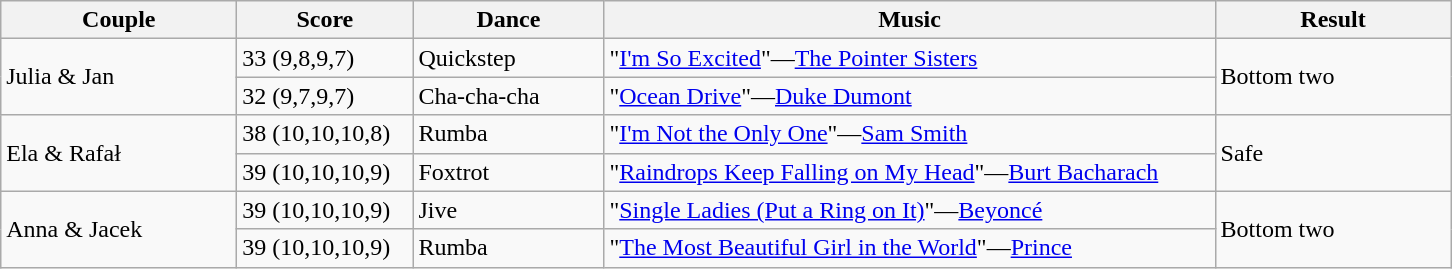<table class="wikitable">
<tr>
<th width="150">Couple</th>
<th width="110">Score</th>
<th width="120">Dance</th>
<th width="400">Music</th>
<th width="150">Result</th>
</tr>
<tr>
<td rowspan="2">Julia & Jan</td>
<td>33 (9,8,9,7)</td>
<td>Quickstep</td>
<td>"<a href='#'>I'm So Excited</a>"—<a href='#'>The Pointer Sisters</a></td>
<td rowspan="2">Bottom two</td>
</tr>
<tr>
<td>32 (9,7,9,7)</td>
<td>Cha-cha-cha</td>
<td>"<a href='#'>Ocean Drive</a>"—<a href='#'>Duke Dumont</a></td>
</tr>
<tr>
<td rowspan="2">Ela & Rafał</td>
<td>38 (10,10,10,8)</td>
<td>Rumba</td>
<td>"<a href='#'>I'm Not the Only One</a>"—<a href='#'>Sam Smith</a></td>
<td rowspan="2">Safe</td>
</tr>
<tr>
<td>39 (10,10,10,9)</td>
<td>Foxtrot</td>
<td>"<a href='#'>Raindrops Keep Falling on My Head</a>"—<a href='#'>Burt Bacharach</a></td>
</tr>
<tr>
<td rowspan="2">Anna & Jacek</td>
<td>39 (10,10,10,9)</td>
<td>Jive</td>
<td>"<a href='#'>Single Ladies (Put a Ring on It)</a>"—<a href='#'>Beyoncé</a></td>
<td rowspan="2">Bottom two</td>
</tr>
<tr>
<td>39 (10,10,10,9)</td>
<td>Rumba</td>
<td>"<a href='#'>The Most Beautiful Girl in the World</a>"—<a href='#'>Prince</a></td>
</tr>
</table>
